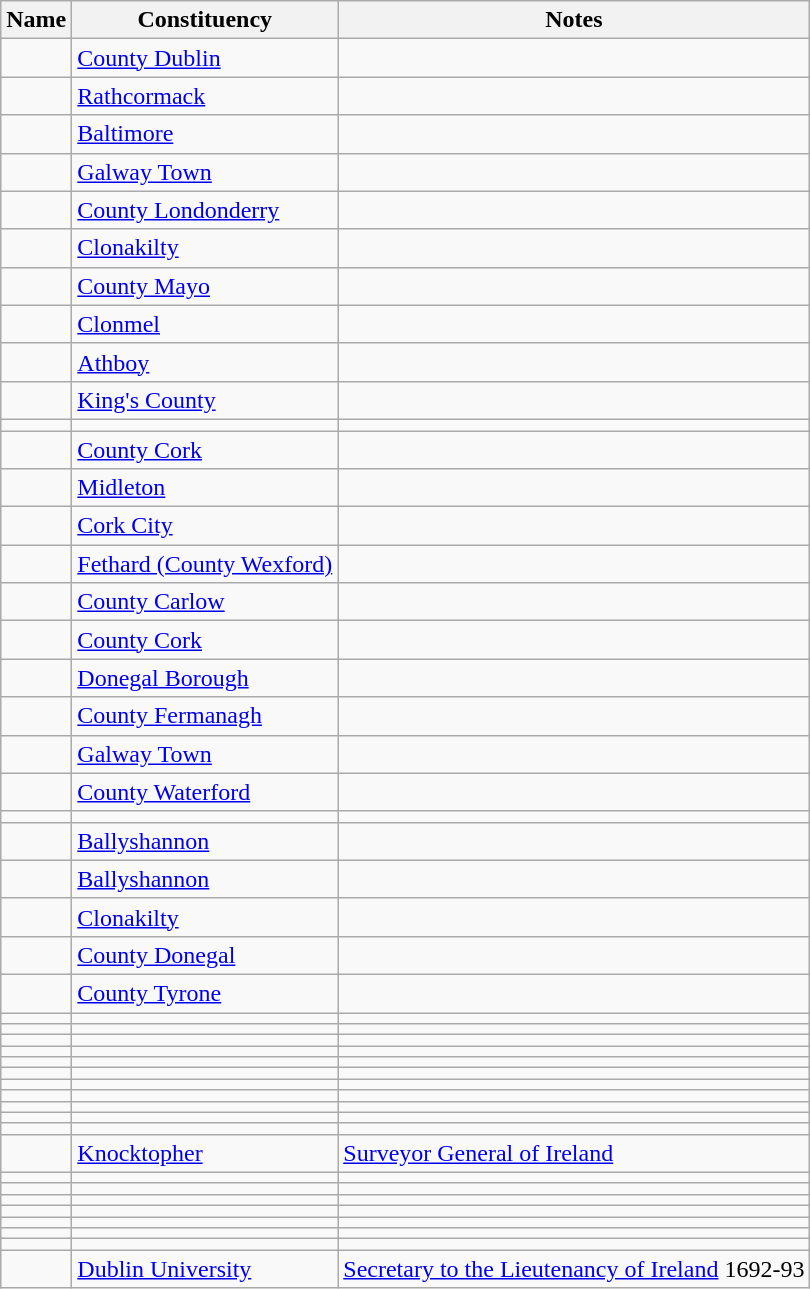<table class="wikitable sortable">
<tr>
<th>Name</th>
<th>Constituency</th>
<th>Notes</th>
</tr>
<tr>
<td></td>
<td><a href='#'>County Dublin</a></td>
<td></td>
</tr>
<tr>
<td></td>
<td><a href='#'>Rathcormack</a></td>
<td></td>
</tr>
<tr>
<td></td>
<td><a href='#'>Baltimore</a></td>
<td></td>
</tr>
<tr>
<td></td>
<td><a href='#'>Galway Town</a></td>
<td></td>
</tr>
<tr>
<td></td>
<td><a href='#'>County Londonderry</a></td>
<td></td>
</tr>
<tr>
<td></td>
<td><a href='#'>Clonakilty</a></td>
<td></td>
</tr>
<tr>
<td></td>
<td><a href='#'>County Mayo</a></td>
<td></td>
</tr>
<tr>
<td></td>
<td><a href='#'>Clonmel</a></td>
<td></td>
</tr>
<tr>
<td></td>
<td><a href='#'>Athboy</a></td>
<td></td>
</tr>
<tr>
<td></td>
<td><a href='#'>King's County</a></td>
<td></td>
</tr>
<tr>
<td></td>
<td></td>
<td></td>
</tr>
<tr>
<td></td>
<td><a href='#'>County Cork</a></td>
<td></td>
</tr>
<tr>
<td></td>
<td><a href='#'>Midleton</a></td>
<td></td>
</tr>
<tr>
<td></td>
<td><a href='#'>Cork City</a></td>
<td></td>
</tr>
<tr>
<td></td>
<td><a href='#'>Fethard (County Wexford)</a></td>
<td></td>
</tr>
<tr>
<td></td>
<td><a href='#'>County Carlow</a></td>
<td></td>
</tr>
<tr>
<td></td>
<td><a href='#'>County Cork</a></td>
<td></td>
</tr>
<tr>
<td></td>
<td><a href='#'>Donegal Borough</a></td>
<td></td>
</tr>
<tr>
<td></td>
<td><a href='#'>County Fermanagh</a></td>
<td></td>
</tr>
<tr>
<td></td>
<td><a href='#'>Galway Town</a></td>
<td></td>
</tr>
<tr>
<td></td>
<td><a href='#'>County Waterford</a></td>
<td></td>
</tr>
<tr>
<td></td>
<td></td>
<td></td>
</tr>
<tr>
<td></td>
<td><a href='#'>Ballyshannon</a></td>
<td></td>
</tr>
<tr>
<td></td>
<td><a href='#'>Ballyshannon</a></td>
<td></td>
</tr>
<tr>
<td></td>
<td><a href='#'>Clonakilty</a></td>
<td></td>
</tr>
<tr>
<td></td>
<td><a href='#'>County Donegal</a></td>
<td></td>
</tr>
<tr>
<td></td>
<td><a href='#'>County Tyrone</a></td>
<td></td>
</tr>
<tr>
<td></td>
<td></td>
<td></td>
</tr>
<tr>
<td></td>
<td></td>
<td></td>
</tr>
<tr>
<td></td>
<td></td>
<td></td>
</tr>
<tr>
<td></td>
<td></td>
<td></td>
</tr>
<tr>
<td></td>
<td></td>
<td></td>
</tr>
<tr>
<td></td>
<td></td>
<td></td>
</tr>
<tr>
<td></td>
<td></td>
<td></td>
</tr>
<tr>
<td></td>
<td></td>
<td></td>
</tr>
<tr>
<td></td>
<td></td>
<td></td>
</tr>
<tr>
<td></td>
<td></td>
<td></td>
</tr>
<tr>
<td></td>
<td></td>
<td></td>
</tr>
<tr>
<td></td>
<td><a href='#'>Knocktopher</a></td>
<td><a href='#'>Surveyor General of Ireland</a></td>
</tr>
<tr>
<td></td>
<td></td>
<td></td>
</tr>
<tr>
<td></td>
<td></td>
<td></td>
</tr>
<tr>
<td></td>
<td></td>
<td></td>
</tr>
<tr>
<td></td>
<td></td>
<td></td>
</tr>
<tr>
<td></td>
<td></td>
<td></td>
</tr>
<tr>
<td></td>
<td></td>
<td></td>
</tr>
<tr>
<td></td>
<td></td>
<td></td>
</tr>
<tr>
<td></td>
<td><a href='#'>Dublin University</a></td>
<td><a href='#'>Secretary to the Lieutenancy of Ireland</a> 1692-93</td>
</tr>
</table>
